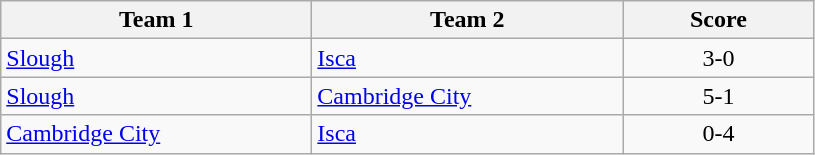<table class="wikitable" style="font-size: 100%">
<tr>
<th width=200>Team 1</th>
<th width=200>Team 2</th>
<th width=120>Score</th>
</tr>
<tr>
<td><a href='#'>Slough</a></td>
<td><a href='#'>Isca</a></td>
<td align=center>3-0</td>
</tr>
<tr>
<td><a href='#'>Slough</a></td>
<td><a href='#'>Cambridge City</a></td>
<td align=center>5-1</td>
</tr>
<tr>
<td><a href='#'>Cambridge City</a></td>
<td><a href='#'>Isca</a></td>
<td align=center>0-4</td>
</tr>
</table>
